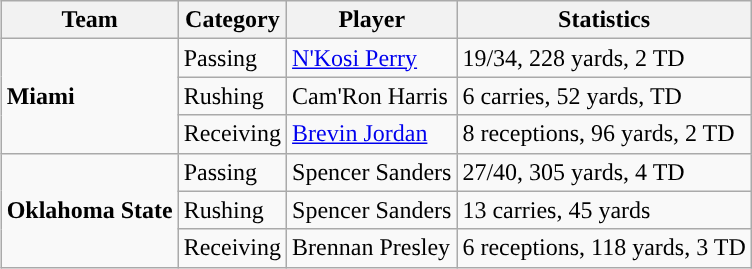<table class="wikitable" style="float: right;">
<tr>
<th>Team</th>
<th>Category</th>
<th>Player</th>
<th>Statistics</th>
</tr>
<tr>
<td rowspan=3><strong>Miami</strong></td>
<td>Passing</td>
<td><a href='#'>N'Kosi Perry</a></td>
<td>19/34, 228 yards, 2 TD</td>
</tr>
<tr>
<td>Rushing</td>
<td>Cam'Ron Harris</td>
<td>6 carries, 52 yards, TD</td>
</tr>
<tr>
<td>Receiving</td>
<td><a href='#'>Brevin Jordan</a></td>
<td>8 receptions, 96 yards, 2 TD</td>
</tr>
<tr>
<td rowspan=3><strong>Oklahoma State</strong></td>
<td>Passing</td>
<td>Spencer Sanders</td>
<td>27/40, 305 yards, 4 TD</td>
</tr>
<tr>
<td>Rushing</td>
<td>Spencer Sanders</td>
<td>13 carries, 45 yards</td>
</tr>
<tr>
<td>Receiving</td>
<td>Brennan Presley</td>
<td>6 receptions, 118 yards, 3 TD</td>
</tr>
</table>
